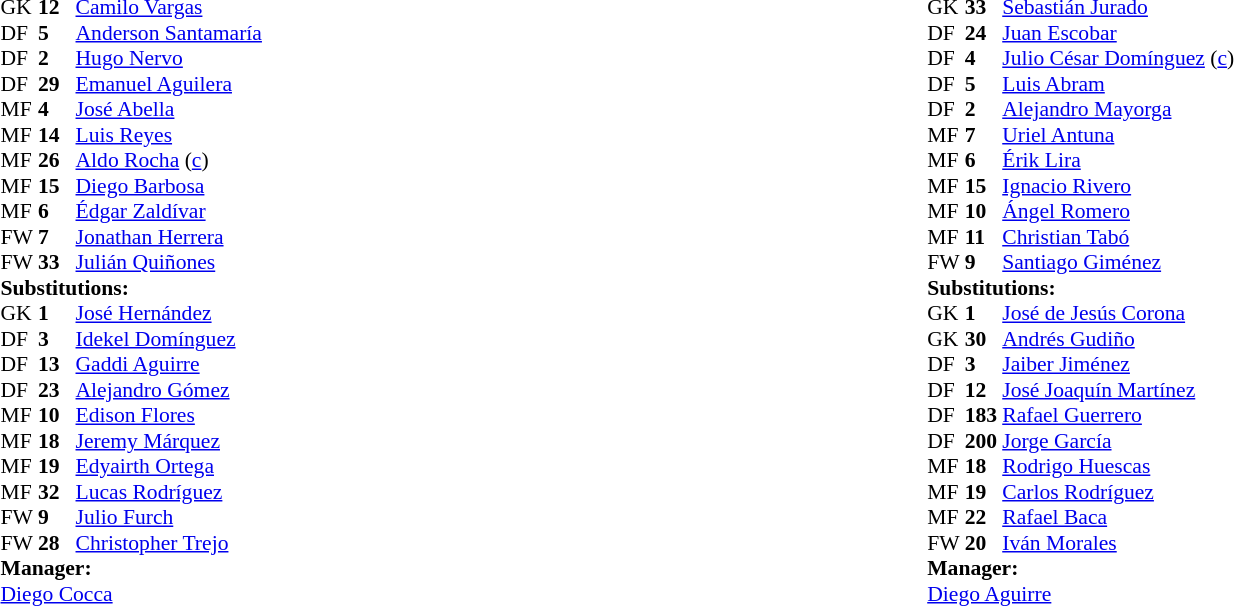<table width=100%>
<tr>
<td valign=top width=50%><br><table style="font-size:90%" cellspacing=0 cellpadding=0 align=center>
<tr>
<th width=25></th>
<th width=25></th>
</tr>
<tr>
<td>GK</td>
<td><strong>12</strong></td>
<td> <a href='#'>Camilo Vargas</a></td>
</tr>
<tr>
<td>DF</td>
<td><strong>5</strong></td>
<td> <a href='#'>Anderson Santamaría</a></td>
<td></td>
</tr>
<tr>
<td>DF</td>
<td><strong>2</strong></td>
<td> <a href='#'>Hugo Nervo</a></td>
<td></td>
</tr>
<tr>
<td>DF</td>
<td><strong>29</strong></td>
<td> <a href='#'>Emanuel Aguilera</a></td>
<td></td>
<td></td>
</tr>
<tr>
<td>MF</td>
<td><strong>4</strong></td>
<td> <a href='#'>José Abella</a></td>
</tr>
<tr>
<td>MF</td>
<td><strong>14</strong></td>
<td> <a href='#'>Luis Reyes</a></td>
</tr>
<tr>
<td>MF</td>
<td><strong>26</strong></td>
<td> <a href='#'>Aldo Rocha</a> (<a href='#'>c</a>)</td>
</tr>
<tr>
<td>MF</td>
<td><strong>15</strong></td>
<td> <a href='#'>Diego Barbosa</a></td>
<td></td>
<td></td>
</tr>
<tr>
<td>MF</td>
<td><strong>6</strong></td>
<td> <a href='#'>Édgar Zaldívar</a></td>
<td></td>
<td></td>
</tr>
<tr>
<td>FW</td>
<td><strong>7</strong></td>
<td> <a href='#'>Jonathan Herrera</a></td>
</tr>
<tr>
<td>FW</td>
<td><strong>33</strong></td>
<td> <a href='#'>Julián Quiñones</a></td>
<td></td>
</tr>
<tr>
<td colspan=3><strong>Substitutions:</strong></td>
</tr>
<tr>
<td>GK</td>
<td><strong>1</strong></td>
<td> <a href='#'>José Hernández</a></td>
</tr>
<tr>
<td>DF</td>
<td><strong>3</strong></td>
<td> <a href='#'>Idekel Domínguez</a></td>
</tr>
<tr>
<td>DF</td>
<td><strong>13</strong></td>
<td> <a href='#'>Gaddi Aguirre</a></td>
</tr>
<tr>
<td>DF</td>
<td><strong>23</strong></td>
<td> <a href='#'>Alejandro Gómez</a></td>
</tr>
<tr>
<td>MF</td>
<td><strong>10</strong></td>
<td> <a href='#'>Edison Flores</a></td>
<td></td>
<td></td>
</tr>
<tr>
<td>MF</td>
<td><strong>18</strong></td>
<td> <a href='#'>Jeremy Márquez</a></td>
<td></td>
<td></td>
</tr>
<tr>
<td>MF</td>
<td><strong>19</strong></td>
<td> <a href='#'>Edyairth Ortega</a></td>
</tr>
<tr>
<td>MF</td>
<td><strong>32</strong></td>
<td> <a href='#'>Lucas Rodríguez</a></td>
</tr>
<tr>
<td>FW</td>
<td><strong>9</strong></td>
<td> <a href='#'>Julio Furch</a></td>
</tr>
<tr>
<td>FW</td>
<td><strong>28</strong></td>
<td> <a href='#'>Christopher Trejo</a></td>
<td></td>
<td></td>
</tr>
<tr>
<td colspan=3><strong>Manager:</strong></td>
</tr>
<tr>
<td colspan=4> <a href='#'>Diego Cocca</a></td>
</tr>
</table>
</td>
<td valign=top></td>
<td valign=top width=50%><br><table style="font-size:90%" cellspacing=0 cellpadding=0 align=center>
<tr>
<th width=25></th>
<th width=25></th>
</tr>
<tr>
<td>GK</td>
<td><strong>33</strong></td>
<td> <a href='#'>Sebastián Jurado</a></td>
</tr>
<tr>
<td>DF</td>
<td><strong>24</strong></td>
<td> <a href='#'>Juan Escobar</a></td>
<td></td>
</tr>
<tr>
<td>DF</td>
<td><strong>4</strong></td>
<td> <a href='#'>Julio César Domínguez</a> (<a href='#'>c</a>)</td>
</tr>
<tr>
<td>DF</td>
<td><strong>5</strong></td>
<td> <a href='#'>Luis Abram</a></td>
<td></td>
</tr>
<tr>
<td>DF</td>
<td><strong>2</strong></td>
<td> <a href='#'>Alejandro Mayorga</a></td>
</tr>
<tr>
<td>MF</td>
<td><strong>7</strong></td>
<td> <a href='#'>Uriel Antuna</a></td>
<td></td>
<td></td>
</tr>
<tr>
<td>MF</td>
<td><strong>6</strong></td>
<td> <a href='#'>Érik Lira</a></td>
</tr>
<tr>
<td>MF</td>
<td><strong>15</strong></td>
<td> <a href='#'>Ignacio Rivero</a></td>
<td></td>
<td></td>
</tr>
<tr>
<td>MF</td>
<td><strong>10</strong></td>
<td> <a href='#'>Ángel Romero</a></td>
</tr>
<tr>
<td>MF</td>
<td><strong>11</strong></td>
<td> <a href='#'>Christian Tabó</a></td>
</tr>
<tr>
<td>FW</td>
<td><strong>9</strong></td>
<td> <a href='#'>Santiago Giménez</a></td>
<td></td>
</tr>
<tr>
<td colspan=3><strong>Substitutions:</strong></td>
</tr>
<tr>
<td>GK</td>
<td><strong>1</strong></td>
<td> <a href='#'>José de Jesús Corona</a></td>
</tr>
<tr>
<td>GK</td>
<td><strong>30</strong></td>
<td> <a href='#'>Andrés Gudiño</a></td>
</tr>
<tr>
<td>DF</td>
<td><strong>3</strong></td>
<td> <a href='#'>Jaiber Jiménez</a></td>
</tr>
<tr>
<td>DF</td>
<td><strong>12</strong></td>
<td> <a href='#'>José Joaquín Martínez</a></td>
</tr>
<tr>
<td>DF</td>
<td><strong>183</strong></td>
<td> <a href='#'>Rafael Guerrero</a></td>
</tr>
<tr>
<td>DF</td>
<td><strong>200</strong></td>
<td> <a href='#'>Jorge García</a></td>
</tr>
<tr>
<td>MF</td>
<td><strong>18</strong></td>
<td> <a href='#'>Rodrigo Huescas</a></td>
</tr>
<tr>
<td>MF</td>
<td><strong>19</strong></td>
<td> <a href='#'>Carlos Rodríguez</a></td>
<td></td>
<td></td>
</tr>
<tr>
<td>MF</td>
<td><strong>22</strong></td>
<td> <a href='#'>Rafael Baca</a></td>
<td></td>
<td></td>
</tr>
<tr>
<td>FW</td>
<td><strong>20</strong></td>
<td> <a href='#'>Iván Morales</a></td>
</tr>
<tr>
<td colspan=3><strong>Manager:</strong></td>
</tr>
<tr>
<td colspan=4> <a href='#'>Diego Aguirre</a></td>
</tr>
</table>
</td>
</tr>
</table>
